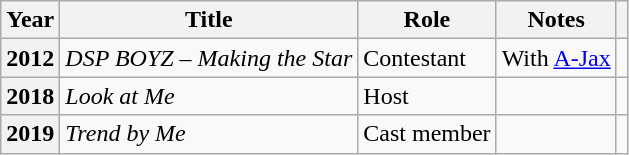<table class="wikitable plainrowheaders">
<tr>
<th scope="col">Year</th>
<th scope="col">Title</th>
<th scope="col">Role</th>
<th scope="col">Notes</th>
<th scope="col" class="unsortable"></th>
</tr>
<tr>
<th scope="row">2012</th>
<td><em>DSP BOYZ – Making the Star</em></td>
<td>Contestant</td>
<td>With <a href='#'>A-Jax</a></td>
<td style="text-align:center"></td>
</tr>
<tr>
<th scope="row">2018</th>
<td><em>Look at Me</em></td>
<td>Host</td>
<td></td>
<td style="text-align:center"></td>
</tr>
<tr>
<th scope="row">2019</th>
<td><em>Trend by Me</em></td>
<td>Cast member</td>
<td></td>
<td style="text-align:center"></td>
</tr>
</table>
